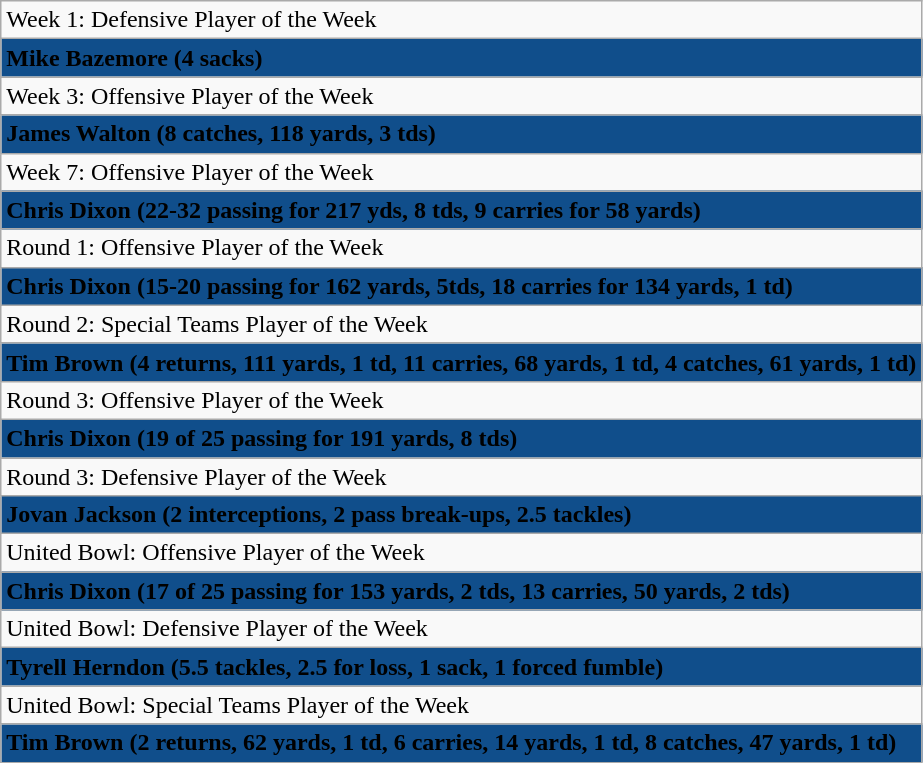<table class="wikitable">
<tr>
<td>Week 1: Defensive Player of the Week</td>
</tr>
<tr>
<td bgcolor="#104E8B"><strong><span>Mike Bazemore (4 sacks)</span></strong></td>
</tr>
<tr>
<td>Week 3: Offensive Player of the Week</td>
</tr>
<tr>
<td bgcolor="#104E8B"><strong><span>James Walton (8 catches, 118 yards, 3 tds)</span></strong></td>
</tr>
<tr>
<td>Week 7: Offensive Player of the Week</td>
</tr>
<tr>
<td bgcolor="#104E8B"><strong><span>Chris Dixon (22-32 passing for 217 yds, 8 tds, 9 carries for 58 yards)</span></strong></td>
</tr>
<tr>
<td>Round 1: Offensive Player of the Week</td>
</tr>
<tr>
<td bgcolor="#104E8B"><strong><span>Chris Dixon (15-20 passing for 162 yards, 5tds, 18 carries for 134 yards, 1 td)</span></strong></td>
</tr>
<tr>
<td>Round 2: Special Teams Player of the Week</td>
</tr>
<tr>
<td bgcolor="#104E8B"><strong><span>Tim Brown (4 returns, 111 yards, 1 td, 11 carries, 68 yards, 1 td, 4 catches, 61 yards, 1 td)</span></strong></td>
</tr>
<tr>
<td>Round 3: Offensive Player of the Week</td>
</tr>
<tr>
<td bgcolor="#104E8B"><strong><span>Chris Dixon (19 of 25 passing for 191 yards, 8 tds)</span></strong></td>
</tr>
<tr>
<td>Round 3: Defensive Player of the Week</td>
</tr>
<tr>
<td bgcolor="#104E8B"><strong><span>Jovan Jackson (2 interceptions, 2 pass break-ups, 2.5 tackles)</span></strong></td>
</tr>
<tr>
<td>United Bowl: Offensive Player of the Week</td>
</tr>
<tr>
<td bgcolor="#104E8B"><strong><span> Chris Dixon (17 of 25 passing for 153 yards, 2 tds, 13 carries, 50 yards, 2 tds)</span></strong></td>
</tr>
<tr>
<td>United Bowl: Defensive Player of the Week</td>
</tr>
<tr>
<td bgcolor="#104E8B"><strong><span> Tyrell Herndon (5.5 tackles, 2.5 for loss, 1 sack, 1 forced fumble)</span></strong></td>
</tr>
<tr>
<td>United Bowl: Special Teams Player of the Week</td>
</tr>
<tr>
<td bgcolor="#104E8B"><strong><span> Tim Brown (2 returns, 62 yards, 1 td, 6 carries, 14 yards, 1 td, 8 catches, 47 yards, 1 td)</span></strong></td>
</tr>
</table>
